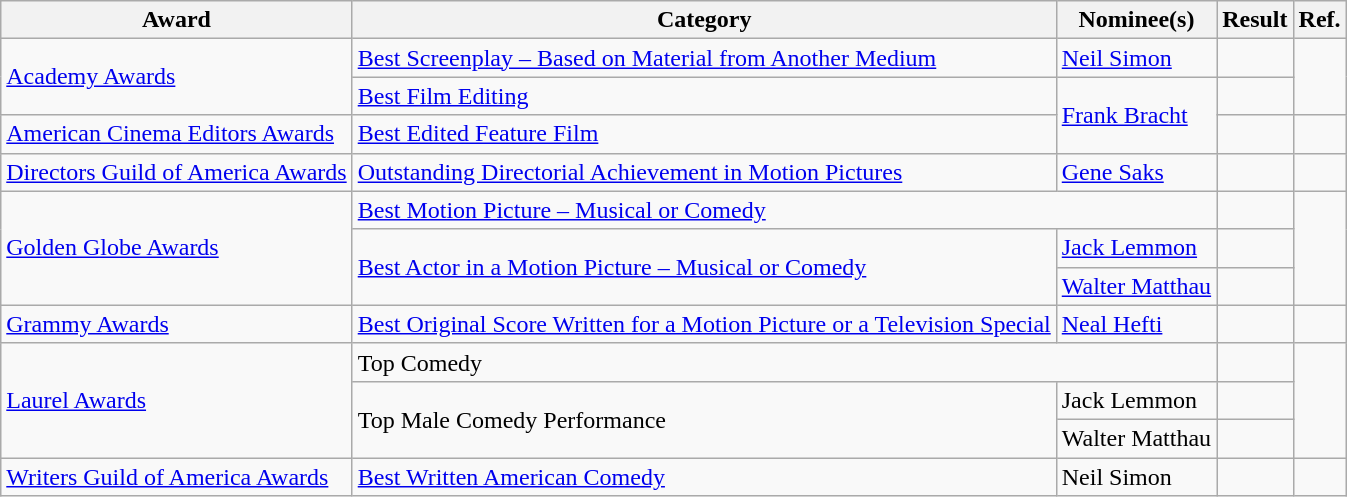<table class="wikitable plainrowheaders">
<tr>
<th>Award</th>
<th>Category</th>
<th>Nominee(s)</th>
<th>Result</th>
<th>Ref.</th>
</tr>
<tr>
<td rowspan="2"><a href='#'>Academy Awards</a></td>
<td><a href='#'>Best Screenplay – Based on Material from Another Medium</a></td>
<td><a href='#'>Neil Simon</a></td>
<td></td>
<td align="center" rowspan="2"></td>
</tr>
<tr>
<td><a href='#'>Best Film Editing</a></td>
<td rowspan="2"><a href='#'>Frank Bracht</a></td>
<td></td>
</tr>
<tr>
<td><a href='#'>American Cinema Editors Awards</a></td>
<td><a href='#'>Best Edited Feature Film</a></td>
<td></td>
<td align="center"></td>
</tr>
<tr>
<td><a href='#'>Directors Guild of America Awards</a></td>
<td><a href='#'>Outstanding Directorial Achievement in Motion Pictures</a></td>
<td><a href='#'>Gene Saks</a></td>
<td></td>
<td align="center"></td>
</tr>
<tr>
<td rowspan="3"><a href='#'>Golden Globe Awards</a></td>
<td colspan="2"><a href='#'>Best Motion Picture – Musical or Comedy</a></td>
<td></td>
<td align="center" rowspan="3"></td>
</tr>
<tr>
<td rowspan="2"><a href='#'>Best Actor in a Motion Picture – Musical or Comedy</a></td>
<td><a href='#'>Jack Lemmon</a></td>
<td></td>
</tr>
<tr>
<td><a href='#'>Walter Matthau</a></td>
<td></td>
</tr>
<tr>
<td><a href='#'>Grammy Awards</a></td>
<td><a href='#'>Best Original Score Written for a Motion Picture or a Television Special</a></td>
<td><a href='#'>Neal Hefti</a></td>
<td></td>
<td align="center"></td>
</tr>
<tr>
<td rowspan="3"><a href='#'>Laurel Awards</a></td>
<td colspan="2">Top Comedy</td>
<td></td>
<td align="center" rowspan="3"></td>
</tr>
<tr>
<td rowspan="2">Top Male Comedy Performance</td>
<td>Jack Lemmon</td>
<td></td>
</tr>
<tr>
<td>Walter Matthau</td>
<td></td>
</tr>
<tr>
<td><a href='#'>Writers Guild of America Awards</a></td>
<td><a href='#'>Best Written American Comedy</a></td>
<td>Neil Simon</td>
<td></td>
<td align="center"></td>
</tr>
</table>
